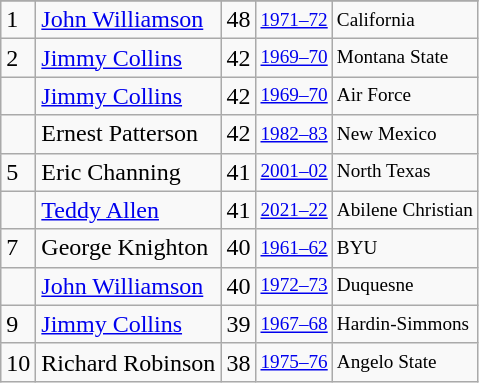<table class="wikitable">
<tr>
</tr>
<tr>
<td>1</td>
<td><a href='#'>John Williamson</a></td>
<td>48</td>
<td style="font-size:80%;"><a href='#'>1971–72</a></td>
<td style="font-size:80%;">California</td>
</tr>
<tr>
<td>2</td>
<td><a href='#'>Jimmy Collins</a></td>
<td>42</td>
<td style="font-size:80%;"><a href='#'>1969–70</a></td>
<td style="font-size:80%;">Montana State</td>
</tr>
<tr>
<td></td>
<td><a href='#'>Jimmy Collins</a></td>
<td>42</td>
<td style="font-size:80%;"><a href='#'>1969–70</a></td>
<td style="font-size:80%;">Air Force</td>
</tr>
<tr>
<td></td>
<td>Ernest Patterson</td>
<td>42</td>
<td style="font-size:80%;"><a href='#'>1982–83</a></td>
<td style="font-size:80%;">New Mexico</td>
</tr>
<tr>
<td>5</td>
<td>Eric Channing</td>
<td>41</td>
<td style="font-size:80%;"><a href='#'>2001–02</a></td>
<td style="font-size:80%;">North Texas</td>
</tr>
<tr>
<td></td>
<td><a href='#'>Teddy Allen</a></td>
<td>41</td>
<td style="font-size:80%;"><a href='#'>2021–22</a></td>
<td style="font-size:80%;">Abilene Christian</td>
</tr>
<tr>
<td>7</td>
<td>George Knighton</td>
<td>40</td>
<td style="font-size:80%;"><a href='#'>1961–62</a></td>
<td style="font-size:80%;">BYU</td>
</tr>
<tr>
<td></td>
<td><a href='#'>John Williamson</a></td>
<td>40</td>
<td style="font-size:80%;"><a href='#'>1972–73</a></td>
<td style="font-size:80%;">Duquesne</td>
</tr>
<tr>
<td>9</td>
<td><a href='#'>Jimmy Collins</a></td>
<td>39</td>
<td style="font-size:80%;"><a href='#'>1967–68</a></td>
<td style="font-size:80%;">Hardin-Simmons</td>
</tr>
<tr>
<td>10</td>
<td>Richard Robinson</td>
<td>38</td>
<td style="font-size:80%;"><a href='#'>1975–76</a></td>
<td style="font-size:80%;">Angelo State</td>
</tr>
</table>
